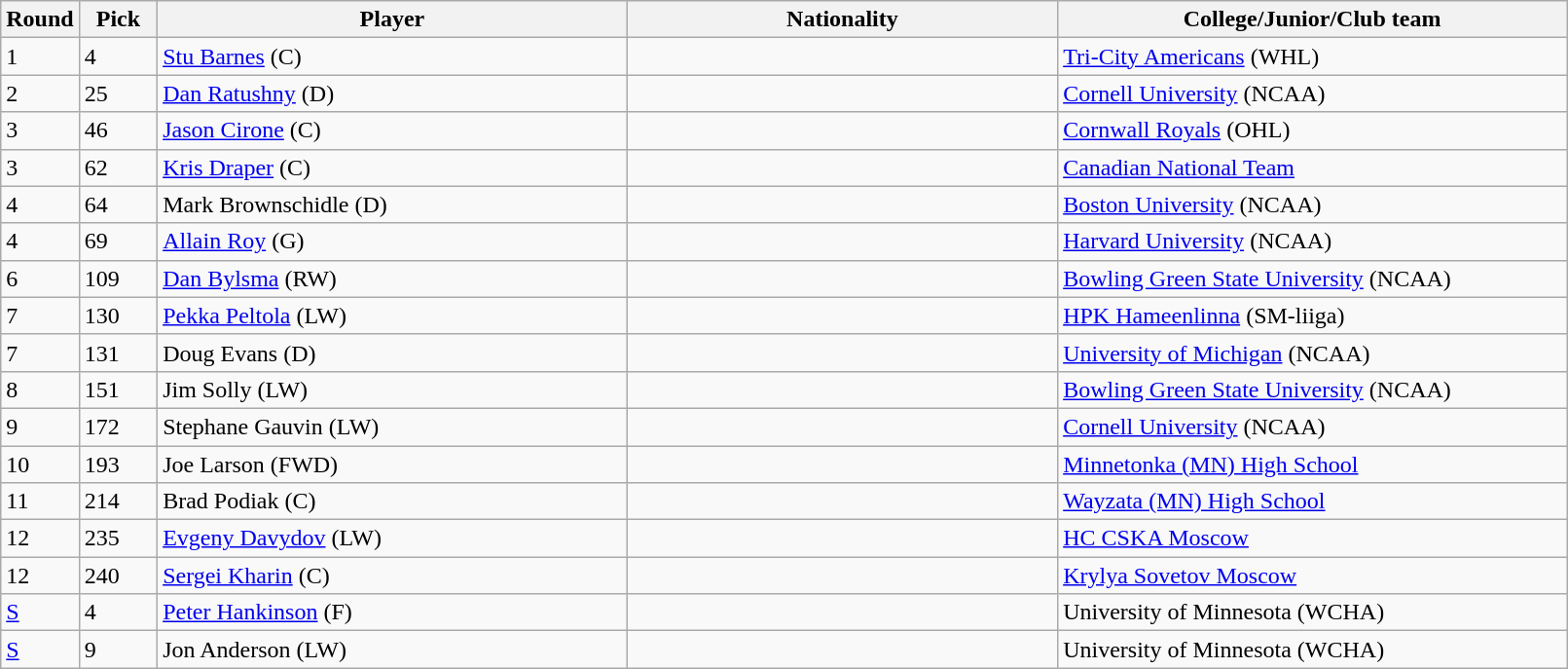<table class="wikitable">
<tr>
<th bgcolor="#DDDDFF" width="5%">Round</th>
<th bgcolor="#DDDDFF" width="5%">Pick</th>
<th bgcolor="#DDDDFF" width="30%">Player</th>
<th bgcolor="#DDDDFF" width="27.5%">Nationality</th>
<th bgcolor="#DDDDFF" width="32.5%">College/Junior/Club team</th>
</tr>
<tr>
<td>1</td>
<td>4</td>
<td><a href='#'>Stu Barnes</a> (C)</td>
<td></td>
<td><a href='#'>Tri-City Americans</a> (WHL)</td>
</tr>
<tr>
<td>2</td>
<td>25</td>
<td><a href='#'>Dan Ratushny</a> (D)</td>
<td></td>
<td><a href='#'>Cornell University</a> (NCAA)</td>
</tr>
<tr>
<td>3</td>
<td>46</td>
<td><a href='#'>Jason Cirone</a> (C)</td>
<td></td>
<td><a href='#'>Cornwall Royals</a> (OHL)</td>
</tr>
<tr>
<td>3</td>
<td>62</td>
<td><a href='#'>Kris Draper</a> (C)</td>
<td></td>
<td><a href='#'>Canadian National Team</a></td>
</tr>
<tr>
<td>4</td>
<td>64</td>
<td>Mark Brownschidle (D)</td>
<td></td>
<td><a href='#'>Boston University</a> (NCAA)</td>
</tr>
<tr>
<td>4</td>
<td>69</td>
<td><a href='#'>Allain Roy</a> (G)</td>
<td></td>
<td><a href='#'>Harvard University</a> (NCAA)</td>
</tr>
<tr>
<td>6</td>
<td>109</td>
<td><a href='#'>Dan Bylsma</a> (RW)</td>
<td></td>
<td><a href='#'>Bowling Green State University</a> (NCAA)</td>
</tr>
<tr>
<td>7</td>
<td>130</td>
<td><a href='#'>Pekka Peltola</a> (LW)</td>
<td></td>
<td><a href='#'>HPK Hameenlinna</a> (SM-liiga)</td>
</tr>
<tr>
<td>7</td>
<td>131</td>
<td>Doug Evans (D)</td>
<td></td>
<td><a href='#'>University of Michigan</a> (NCAA)</td>
</tr>
<tr>
<td>8</td>
<td>151</td>
<td>Jim Solly (LW)</td>
<td></td>
<td><a href='#'>Bowling Green State University</a> (NCAA)</td>
</tr>
<tr>
<td>9</td>
<td>172</td>
<td>Stephane Gauvin (LW)</td>
<td></td>
<td><a href='#'>Cornell University</a> (NCAA)</td>
</tr>
<tr>
<td>10</td>
<td>193</td>
<td>Joe Larson (FWD)</td>
<td></td>
<td><a href='#'>Minnetonka (MN) High School</a></td>
</tr>
<tr>
<td>11</td>
<td>214</td>
<td>Brad Podiak (C)</td>
<td></td>
<td><a href='#'>Wayzata (MN) High School</a></td>
</tr>
<tr>
<td>12</td>
<td>235</td>
<td><a href='#'>Evgeny Davydov</a> (LW)</td>
<td></td>
<td><a href='#'>HC CSKA Moscow</a></td>
</tr>
<tr>
<td>12</td>
<td>240</td>
<td><a href='#'>Sergei Kharin</a> (C)</td>
<td></td>
<td><a href='#'>Krylya Sovetov Moscow</a></td>
</tr>
<tr>
<td><a href='#'>S</a></td>
<td>4</td>
<td><a href='#'>Peter Hankinson</a> (F)</td>
<td></td>
<td>University of Minnesota (WCHA)</td>
</tr>
<tr>
<td><a href='#'>S</a></td>
<td>9</td>
<td>Jon Anderson (LW)</td>
<td></td>
<td>University of Minnesota (WCHA)</td>
</tr>
</table>
